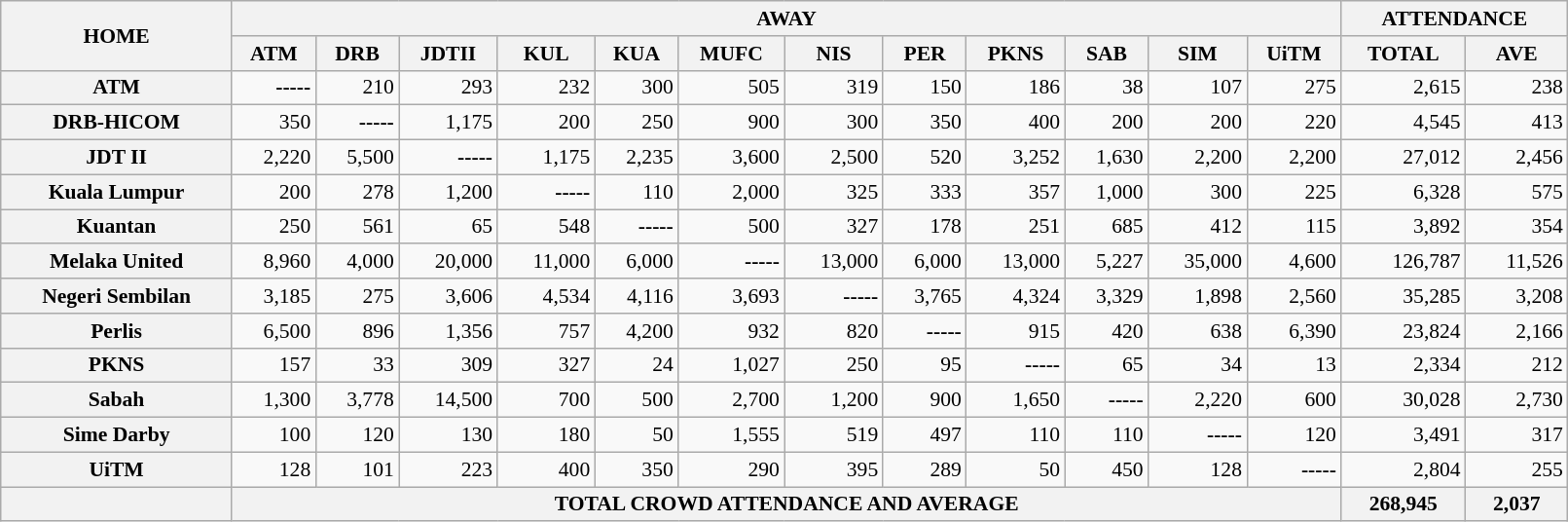<table class="wikitable" style="text-align:right; font-size:90%; width:85%;">
<tr>
<th rowspan="2">HOME</th>
<th colspan="12">AWAY</th>
<th colspan="2">ATTENDANCE</th>
</tr>
<tr>
<th>ATM</th>
<th>DRB</th>
<th>JDTII</th>
<th>KUL</th>
<th>KUA</th>
<th>MUFC</th>
<th>NIS</th>
<th>PER</th>
<th>PKNS</th>
<th>SAB</th>
<th>SIM</th>
<th>UiTM</th>
<th>TOTAL</th>
<th>AVE</th>
</tr>
<tr>
<th>ATM</th>
<td><strong>-----</strong></td>
<td>210</td>
<td>293</td>
<td>232</td>
<td>300</td>
<td>505</td>
<td>319</td>
<td>150</td>
<td>186</td>
<td>38</td>
<td>107</td>
<td>275</td>
<td>2,615</td>
<td>238</td>
</tr>
<tr>
<th>DRB-HICOM</th>
<td>350</td>
<td><strong>-----</strong></td>
<td>1,175</td>
<td>200</td>
<td>250</td>
<td>900</td>
<td>300</td>
<td>350</td>
<td>400</td>
<td>200</td>
<td>200</td>
<td>220</td>
<td>4,545</td>
<td>413</td>
</tr>
<tr>
<th>JDT II</th>
<td>2,220</td>
<td>5,500</td>
<td><strong>-----</strong></td>
<td>1,175</td>
<td>2,235</td>
<td>3,600</td>
<td>2,500</td>
<td>520</td>
<td>3,252</td>
<td>1,630</td>
<td>2,200</td>
<td>2,200</td>
<td>27,012</td>
<td>2,456</td>
</tr>
<tr>
<th>Kuala Lumpur</th>
<td>200</td>
<td>278</td>
<td>1,200</td>
<td><strong>-----</strong></td>
<td>110</td>
<td>2,000</td>
<td>325</td>
<td>333</td>
<td>357</td>
<td>1,000</td>
<td>300</td>
<td>225</td>
<td>6,328</td>
<td>575</td>
</tr>
<tr>
<th>Kuantan</th>
<td>250</td>
<td>561</td>
<td>65</td>
<td>548</td>
<td><strong>-----</strong></td>
<td>500</td>
<td>327</td>
<td>178</td>
<td>251</td>
<td>685</td>
<td>412</td>
<td>115</td>
<td>3,892</td>
<td>354</td>
</tr>
<tr>
<th>Melaka United</th>
<td>8,960</td>
<td>4,000</td>
<td>20,000</td>
<td>11,000</td>
<td>6,000</td>
<td><strong>-----</strong></td>
<td>13,000</td>
<td>6,000</td>
<td>13,000</td>
<td>5,227</td>
<td>35,000</td>
<td>4,600</td>
<td>126,787</td>
<td>11,526</td>
</tr>
<tr>
<th>Negeri Sembilan</th>
<td>3,185</td>
<td>275</td>
<td>3,606</td>
<td>4,534</td>
<td>4,116</td>
<td>3,693</td>
<td><strong>-----</strong></td>
<td>3,765</td>
<td>4,324</td>
<td>3,329</td>
<td>1,898</td>
<td>2,560</td>
<td>35,285</td>
<td>3,208</td>
</tr>
<tr>
<th>Perlis</th>
<td>6,500</td>
<td>896</td>
<td>1,356</td>
<td>757</td>
<td>4,200</td>
<td>932</td>
<td>820</td>
<td><strong>-----</strong></td>
<td>915</td>
<td>420</td>
<td>638</td>
<td>6,390</td>
<td>23,824</td>
<td>2,166</td>
</tr>
<tr>
<th>PKNS</th>
<td>157</td>
<td>33</td>
<td>309</td>
<td>327</td>
<td>24</td>
<td>1,027</td>
<td>250</td>
<td>95</td>
<td><strong>-----</strong></td>
<td>65</td>
<td>34</td>
<td>13</td>
<td>2,334</td>
<td>212</td>
</tr>
<tr>
<th>Sabah</th>
<td>1,300</td>
<td>3,778</td>
<td>14,500</td>
<td>700</td>
<td>500</td>
<td>2,700</td>
<td>1,200</td>
<td>900</td>
<td>1,650</td>
<td><strong>-----</strong></td>
<td>2,220</td>
<td>600</td>
<td>30,028</td>
<td>2,730</td>
</tr>
<tr>
<th>Sime Darby</th>
<td>100</td>
<td>120</td>
<td>130</td>
<td>180</td>
<td>50</td>
<td>1,555</td>
<td>519</td>
<td>497</td>
<td>110</td>
<td>110</td>
<td><strong>-----</strong></td>
<td>120</td>
<td>3,491</td>
<td>317</td>
</tr>
<tr>
<th>UiTM</th>
<td>128</td>
<td>101</td>
<td>223</td>
<td>400</td>
<td>350</td>
<td>290</td>
<td>395</td>
<td>289</td>
<td>50</td>
<td>450</td>
<td>128</td>
<td><strong>-----</strong></td>
<td>2,804</td>
<td>255</td>
</tr>
<tr>
<th></th>
<th colspan="12">TOTAL CROWD ATTENDANCE AND AVERAGE</th>
<th>268,945</th>
<th>2,037</th>
</tr>
</table>
